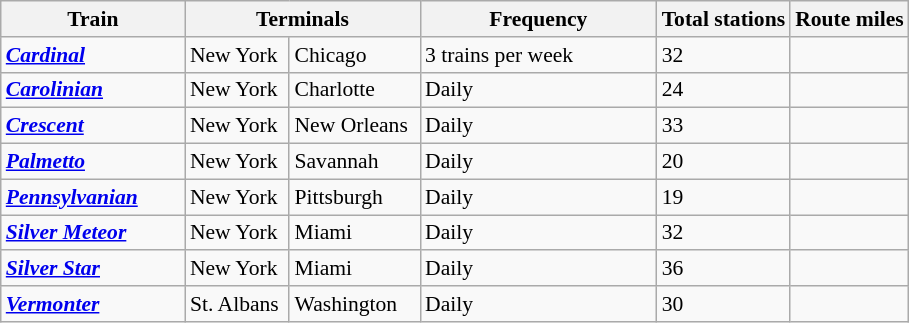<table class="wikitable" style="font-size: 90%">
<tr>
<th width=116>Train</th>
<th colspan="2" style="width:150px;">Terminals</th>
<th width=151>Frequency</th>
<th>Total stations</th>
<th>Route miles</th>
</tr>
<tr>
<td><strong><em><a href='#'>Cardinal</a></em></strong></td>
<td>New York</td>
<td>Chicago</td>
<td>3 trains per week</td>
<td>32</td>
<td></td>
</tr>
<tr>
<td><strong><em><a href='#'>Carolinian</a></em></strong></td>
<td>New York</td>
<td>Charlotte</td>
<td>Daily</td>
<td>24</td>
<td></td>
</tr>
<tr>
<td><strong><em><a href='#'>Crescent</a></em></strong></td>
<td>New York</td>
<td>New Orleans</td>
<td>Daily</td>
<td>33</td>
<td></td>
</tr>
<tr>
<td><strong><em><a href='#'>Palmetto</a></em></strong></td>
<td>New York</td>
<td>Savannah</td>
<td>Daily</td>
<td>20</td>
<td></td>
</tr>
<tr>
<td><strong><em><a href='#'>Pennsylvanian</a></em></strong></td>
<td>New York</td>
<td>Pittsburgh</td>
<td>Daily</td>
<td>19</td>
<td></td>
</tr>
<tr>
<td><strong><em><a href='#'>Silver Meteor</a></em></strong></td>
<td>New York</td>
<td>Miami</td>
<td>Daily</td>
<td>32</td>
<td></td>
</tr>
<tr>
<td><strong><em><a href='#'>Silver Star</a></em></strong></td>
<td>New York</td>
<td>Miami</td>
<td>Daily</td>
<td>36</td>
<td></td>
</tr>
<tr>
<td><strong><em><a href='#'>Vermonter</a></em></strong></td>
<td>St. Albans</td>
<td>Washington</td>
<td>Daily</td>
<td>30</td>
<td></td>
</tr>
</table>
